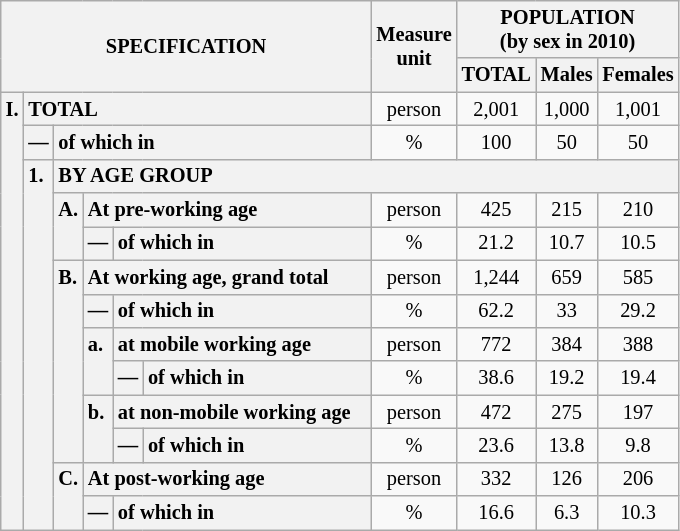<table class="wikitable" style="font-size:85%; text-align:center">
<tr>
<th rowspan="2" colspan="6">SPECIFICATION</th>
<th rowspan="2">Measure<br> unit</th>
<th colspan="3" rowspan="1">POPULATION<br> (by sex in 2010)</th>
</tr>
<tr>
<th>TOTAL</th>
<th>Males</th>
<th>Females</th>
</tr>
<tr>
<th style="text-align:left" valign="top" rowspan="13">I.</th>
<th style="text-align:left" colspan="5">TOTAL</th>
<td>person</td>
<td>2,001</td>
<td>1,000</td>
<td>1,001</td>
</tr>
<tr>
<th style="text-align:left" valign="top">—</th>
<th style="text-align:left" colspan="4">of which in</th>
<td>%</td>
<td>100</td>
<td>50</td>
<td>50</td>
</tr>
<tr>
<th style="text-align:left" valign="top" rowspan="11">1.</th>
<th style="text-align:left" colspan="19">BY AGE GROUP</th>
</tr>
<tr>
<th style="text-align:left" valign="top" rowspan="2">A.</th>
<th style="text-align:left" colspan="3">At pre-working age</th>
<td>person</td>
<td>425</td>
<td>215</td>
<td>210</td>
</tr>
<tr>
<th style="text-align:left" valign="top">—</th>
<th style="text-align:left" valign="top" colspan="2">of which in</th>
<td>%</td>
<td>21.2</td>
<td>10.7</td>
<td>10.5</td>
</tr>
<tr>
<th style="text-align:left" valign="top" rowspan="6">B.</th>
<th style="text-align:left" colspan="3">At working age, grand total</th>
<td>person</td>
<td>1,244</td>
<td>659</td>
<td>585</td>
</tr>
<tr>
<th style="text-align:left" valign="top">—</th>
<th style="text-align:left" valign="top" colspan="2">of which in</th>
<td>%</td>
<td>62.2</td>
<td>33</td>
<td>29.2</td>
</tr>
<tr>
<th style="text-align:left" valign="top" rowspan="2">a.</th>
<th style="text-align:left" colspan="2">at mobile working age</th>
<td>person</td>
<td>772</td>
<td>384</td>
<td>388</td>
</tr>
<tr>
<th style="text-align:left" valign="top">—</th>
<th style="text-align:left" valign="top" colspan="1">of which in                        </th>
<td>%</td>
<td>38.6</td>
<td>19.2</td>
<td>19.4</td>
</tr>
<tr>
<th style="text-align:left" valign="top" rowspan="2">b.</th>
<th style="text-align:left" colspan="2">at non-mobile working age</th>
<td>person</td>
<td>472</td>
<td>275</td>
<td>197</td>
</tr>
<tr>
<th style="text-align:left" valign="top">—</th>
<th style="text-align:left" valign="top" colspan="1">of which in                        </th>
<td>%</td>
<td>23.6</td>
<td>13.8</td>
<td>9.8</td>
</tr>
<tr>
<th style="text-align:left" valign="top" rowspan="2">C.</th>
<th style="text-align:left" colspan="3">At post-working age</th>
<td>person</td>
<td>332</td>
<td>126</td>
<td>206</td>
</tr>
<tr>
<th style="text-align:left" valign="top">—</th>
<th style="text-align:left" valign="top" colspan="2">of which in</th>
<td>%</td>
<td>16.6</td>
<td>6.3</td>
<td>10.3</td>
</tr>
</table>
